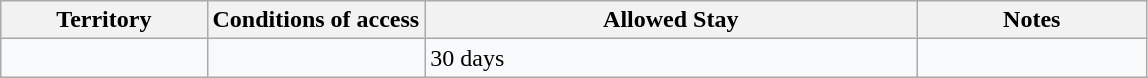<table class="wikitable sticky-header" style="background:#f8f9faff;">
<tr>
<th style="width:18%;">Territory</th>
<th style="width:19%;">Conditions of access</th>
<th>Allowed Stay</th>
<th>Notes</th>
</tr>
<tr>
<td></td>
<td></td>
<td>30 days</td>
<td></td>
</tr>
</table>
